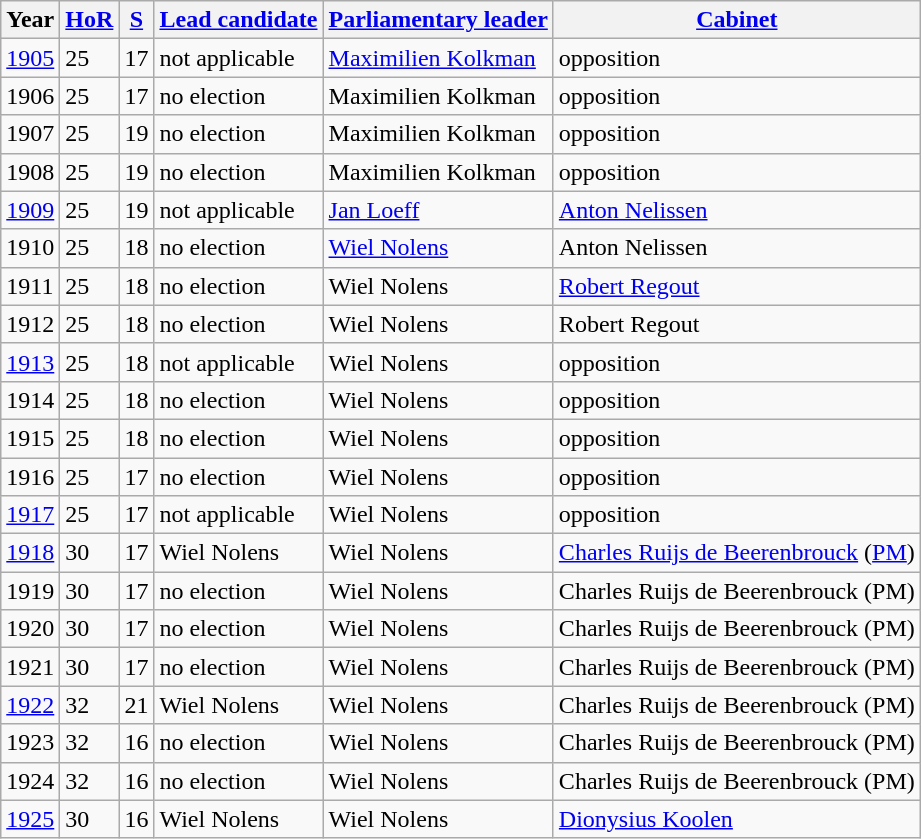<table class="wikitable">
<tr>
<th>Year</th>
<th><a href='#'>HoR</a></th>
<th><a href='#'>S</a></th>
<th><a href='#'>Lead candidate</a></th>
<th><a href='#'>Parliamentary leader</a></th>
<th><a href='#'>Cabinet</a></th>
</tr>
<tr>
<td><a href='#'>1905</a></td>
<td>25</td>
<td>17</td>
<td>not applicable</td>
<td><a href='#'>Maximilien Kolkman</a></td>
<td>opposition</td>
</tr>
<tr>
<td>1906</td>
<td>25</td>
<td>17</td>
<td>no election</td>
<td>Maximilien Kolkman</td>
<td>opposition</td>
</tr>
<tr>
<td>1907</td>
<td>25</td>
<td>19</td>
<td>no election</td>
<td>Maximilien Kolkman</td>
<td>opposition</td>
</tr>
<tr>
<td>1908</td>
<td>25</td>
<td>19</td>
<td>no election</td>
<td>Maximilien Kolkman</td>
<td>opposition</td>
</tr>
<tr>
<td><a href='#'>1909</a></td>
<td>25</td>
<td>19</td>
<td>not applicable</td>
<td><a href='#'>Jan Loeff</a></td>
<td><a href='#'>Anton Nelissen</a></td>
</tr>
<tr>
<td>1910</td>
<td>25</td>
<td>18</td>
<td>no election</td>
<td><a href='#'>Wiel Nolens</a></td>
<td>Anton Nelissen</td>
</tr>
<tr>
<td>1911</td>
<td>25</td>
<td>18</td>
<td>no election</td>
<td>Wiel Nolens</td>
<td><a href='#'>Robert Regout</a></td>
</tr>
<tr>
<td>1912</td>
<td>25</td>
<td>18</td>
<td>no election</td>
<td>Wiel Nolens</td>
<td>Robert Regout</td>
</tr>
<tr>
<td><a href='#'>1913</a></td>
<td>25</td>
<td>18</td>
<td>not applicable</td>
<td>Wiel Nolens</td>
<td>opposition</td>
</tr>
<tr>
<td>1914</td>
<td>25</td>
<td>18</td>
<td>no election</td>
<td>Wiel Nolens</td>
<td>opposition</td>
</tr>
<tr>
<td>1915</td>
<td>25</td>
<td>18</td>
<td>no election</td>
<td>Wiel Nolens</td>
<td>opposition</td>
</tr>
<tr>
<td>1916</td>
<td>25</td>
<td>17</td>
<td>no election</td>
<td>Wiel Nolens</td>
<td>opposition</td>
</tr>
<tr>
<td><a href='#'>1917</a></td>
<td>25</td>
<td>17</td>
<td>not applicable</td>
<td>Wiel Nolens</td>
<td>opposition</td>
</tr>
<tr>
<td><a href='#'>1918</a></td>
<td>30</td>
<td>17</td>
<td>Wiel Nolens</td>
<td>Wiel Nolens</td>
<td><a href='#'>Charles Ruijs de Beerenbrouck</a> (<a href='#'>PM</a>)</td>
</tr>
<tr>
<td>1919</td>
<td>30</td>
<td>17</td>
<td>no election</td>
<td>Wiel Nolens</td>
<td>Charles Ruijs de Beerenbrouck (PM)</td>
</tr>
<tr>
<td>1920</td>
<td>30</td>
<td>17</td>
<td>no election</td>
<td>Wiel Nolens</td>
<td>Charles Ruijs de Beerenbrouck (PM)</td>
</tr>
<tr>
<td>1921</td>
<td>30</td>
<td>17</td>
<td>no election</td>
<td>Wiel Nolens</td>
<td>Charles Ruijs de Beerenbrouck (PM)</td>
</tr>
<tr>
<td><a href='#'>1922</a></td>
<td>32</td>
<td>21</td>
<td>Wiel Nolens</td>
<td>Wiel Nolens</td>
<td>Charles Ruijs de Beerenbrouck (PM)</td>
</tr>
<tr>
<td>1923</td>
<td>32</td>
<td>16</td>
<td>no election</td>
<td>Wiel Nolens</td>
<td>Charles Ruijs de Beerenbrouck (PM)</td>
</tr>
<tr>
<td>1924</td>
<td>32</td>
<td>16</td>
<td>no election</td>
<td>Wiel Nolens</td>
<td>Charles Ruijs de Beerenbrouck (PM)</td>
</tr>
<tr>
<td><a href='#'>1925</a></td>
<td>30</td>
<td>16</td>
<td>Wiel Nolens</td>
<td>Wiel Nolens</td>
<td><a href='#'>Dionysius Koolen</a></td>
</tr>
</table>
